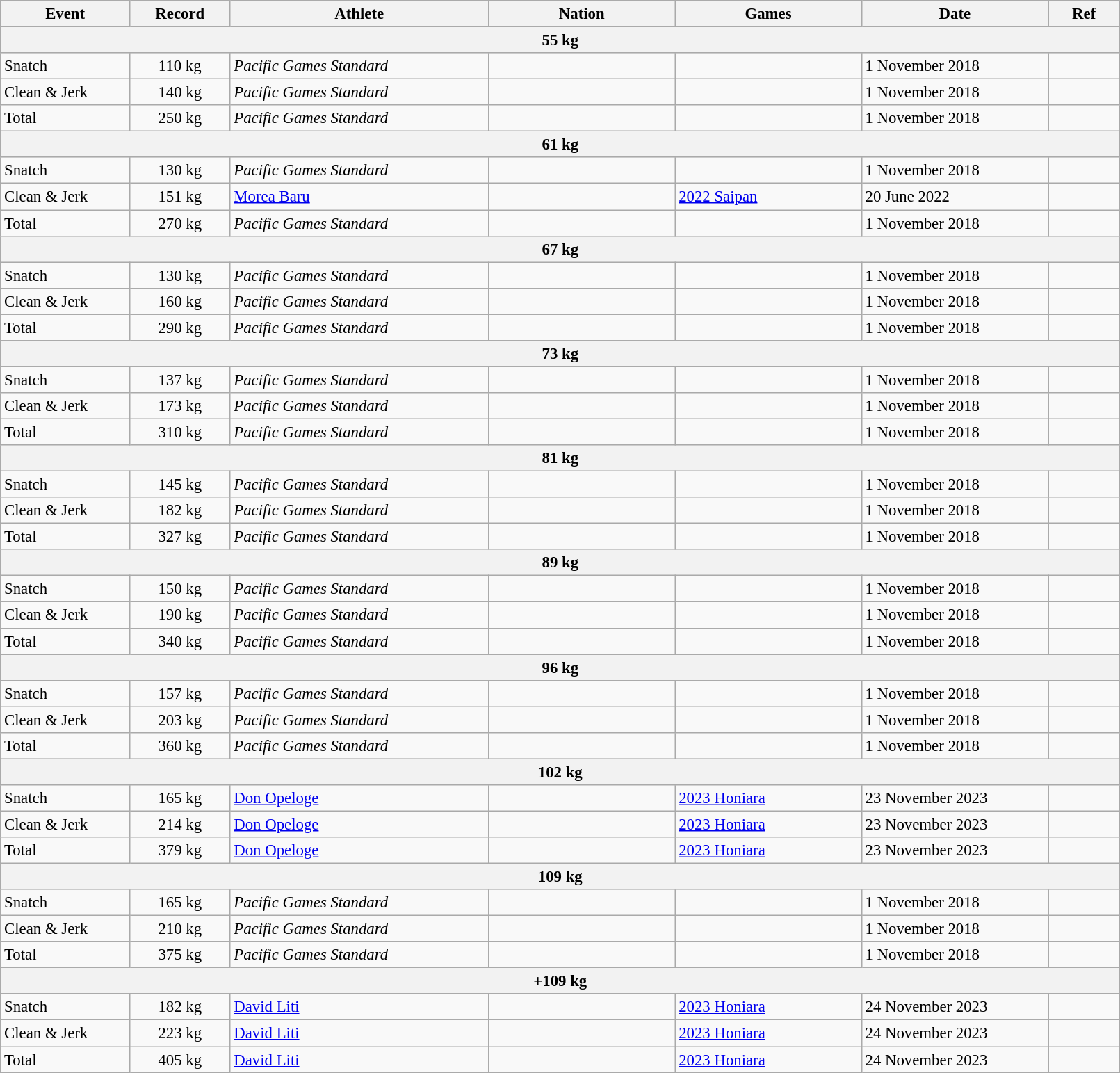<table class="wikitable" style="font-size:95%; width: 85%;">
<tr>
<th width=9%>Event</th>
<th width=7%>Record</th>
<th width=18%>Athlete</th>
<th width=13%>Nation</th>
<th width=13%>Games</th>
<th width=13%>Date</th>
<th width=5%>Ref</th>
</tr>
<tr bgcolor="#DDDDDD">
<th colspan=7>55 kg</th>
</tr>
<tr>
<td>Snatch</td>
<td align=center>110 kg</td>
<td><em>Pacific Games Standard</em></td>
<td></td>
<td></td>
<td>1 November 2018</td>
<td></td>
</tr>
<tr>
<td>Clean & Jerk</td>
<td align=center>140 kg</td>
<td><em>Pacific Games Standard</em></td>
<td></td>
<td></td>
<td>1 November 2018</td>
<td></td>
</tr>
<tr>
<td>Total</td>
<td align=center>250 kg</td>
<td><em>Pacific Games Standard</em></td>
<td></td>
<td></td>
<td>1 November 2018</td>
<td></td>
</tr>
<tr bgcolor="#DDDDDD">
<th colspan=7>61 kg</th>
</tr>
<tr>
<td>Snatch</td>
<td align=center>130 kg</td>
<td><em>Pacific Games Standard</em></td>
<td></td>
<td></td>
<td>1 November 2018</td>
<td></td>
</tr>
<tr>
<td>Clean & Jerk</td>
<td align=center>151 kg</td>
<td><a href='#'>Morea Baru</a></td>
<td></td>
<td><a href='#'>2022 Saipan</a></td>
<td>20 June 2022</td>
<td></td>
</tr>
<tr>
<td>Total</td>
<td align=center>270 kg</td>
<td><em>Pacific Games Standard</em></td>
<td></td>
<td></td>
<td>1 November 2018</td>
<td></td>
</tr>
<tr bgcolor="#DDDDDD">
<th colspan=7>67 kg</th>
</tr>
<tr>
<td>Snatch</td>
<td align=center>130 kg</td>
<td><em>Pacific Games Standard</em></td>
<td></td>
<td></td>
<td>1 November 2018</td>
<td></td>
</tr>
<tr>
<td>Clean & Jerk</td>
<td align=center>160 kg</td>
<td><em>Pacific Games Standard</em></td>
<td></td>
<td></td>
<td>1 November 2018</td>
<td></td>
</tr>
<tr>
<td>Total</td>
<td align=center>290 kg</td>
<td><em>Pacific Games Standard</em></td>
<td></td>
<td></td>
<td>1 November 2018</td>
<td></td>
</tr>
<tr bgcolor="#DDDDDD">
<th colspan=7>73 kg</th>
</tr>
<tr>
<td>Snatch</td>
<td align=center>137 kg</td>
<td><em>Pacific Games Standard</em></td>
<td></td>
<td></td>
<td>1 November 2018</td>
<td></td>
</tr>
<tr>
<td>Clean & Jerk</td>
<td align=center>173 kg</td>
<td><em>Pacific Games Standard</em></td>
<td></td>
<td></td>
<td>1 November 2018</td>
<td></td>
</tr>
<tr>
<td>Total</td>
<td align=center>310 kg</td>
<td><em>Pacific Games Standard</em></td>
<td></td>
<td></td>
<td>1 November 2018</td>
<td></td>
</tr>
<tr bgcolor="#DDDDDD">
<th colspan=7>81 kg</th>
</tr>
<tr>
<td>Snatch</td>
<td align=center>145 kg</td>
<td><em>Pacific Games Standard</em></td>
<td></td>
<td></td>
<td>1 November 2018</td>
<td></td>
</tr>
<tr>
<td>Clean & Jerk</td>
<td align=center>182 kg</td>
<td><em>Pacific Games Standard</em></td>
<td></td>
<td></td>
<td>1 November 2018</td>
<td></td>
</tr>
<tr>
<td>Total</td>
<td align=center>327 kg</td>
<td><em>Pacific Games Standard</em></td>
<td></td>
<td></td>
<td>1 November 2018</td>
<td></td>
</tr>
<tr bgcolor="#DDDDDD">
<th colspan=7>89 kg</th>
</tr>
<tr>
<td>Snatch</td>
<td align=center>150 kg</td>
<td><em>Pacific Games Standard</em></td>
<td></td>
<td></td>
<td>1 November 2018</td>
<td></td>
</tr>
<tr>
<td>Clean & Jerk</td>
<td align=center>190 kg</td>
<td><em>Pacific Games Standard</em></td>
<td></td>
<td></td>
<td>1 November 2018</td>
<td></td>
</tr>
<tr>
<td>Total</td>
<td align=center>340 kg</td>
<td><em>Pacific Games Standard</em></td>
<td></td>
<td></td>
<td>1 November 2018</td>
<td></td>
</tr>
<tr bgcolor="#DDDDDD">
<th colspan=7>96 kg</th>
</tr>
<tr>
<td>Snatch</td>
<td align=center>157 kg</td>
<td><em>Pacific Games Standard</em></td>
<td></td>
<td></td>
<td>1 November 2018</td>
<td></td>
</tr>
<tr>
<td>Clean & Jerk</td>
<td align=center>203 kg</td>
<td><em>Pacific Games Standard</em></td>
<td></td>
<td></td>
<td>1 November 2018</td>
<td></td>
</tr>
<tr>
<td>Total</td>
<td align=center>360 kg</td>
<td><em>Pacific Games Standard</em></td>
<td></td>
<td></td>
<td>1 November 2018</td>
<td></td>
</tr>
<tr bgcolor="#DDDDDD">
<th colspan=7>102 kg</th>
</tr>
<tr>
<td>Snatch</td>
<td align=center>165 kg</td>
<td><a href='#'>Don Opeloge</a></td>
<td></td>
<td><a href='#'>2023 Honiara</a></td>
<td>23 November 2023</td>
<td></td>
</tr>
<tr>
<td>Clean & Jerk</td>
<td align=center>214 kg</td>
<td><a href='#'>Don Opeloge</a></td>
<td></td>
<td><a href='#'>2023 Honiara</a></td>
<td>23 November 2023</td>
<td></td>
</tr>
<tr>
<td>Total</td>
<td align=center>379 kg</td>
<td><a href='#'>Don Opeloge</a></td>
<td></td>
<td><a href='#'>2023 Honiara</a></td>
<td>23 November 2023</td>
<td></td>
</tr>
<tr bgcolor="#DDDDDD">
<th colspan=7>109 kg</th>
</tr>
<tr>
<td>Snatch</td>
<td align=center>165 kg</td>
<td><em>Pacific Games Standard</em></td>
<td></td>
<td></td>
<td>1 November 2018</td>
<td></td>
</tr>
<tr>
<td>Clean & Jerk</td>
<td align=center>210 kg</td>
<td><em>Pacific Games Standard</em></td>
<td></td>
<td></td>
<td>1 November 2018</td>
<td></td>
</tr>
<tr>
<td>Total</td>
<td align=center>375 kg</td>
<td><em>Pacific Games Standard</em></td>
<td></td>
<td></td>
<td>1 November 2018</td>
<td></td>
</tr>
<tr bgcolor="#DDDDDD">
<th colspan=7>+109 kg</th>
</tr>
<tr>
<td>Snatch</td>
<td align=center>182 kg</td>
<td><a href='#'>David Liti</a></td>
<td></td>
<td><a href='#'>2023 Honiara</a></td>
<td>24 November 2023</td>
<td></td>
</tr>
<tr>
<td>Clean & Jerk</td>
<td align=center>223 kg</td>
<td><a href='#'>David Liti</a></td>
<td></td>
<td><a href='#'>2023 Honiara</a></td>
<td>24 November 2023</td>
<td></td>
</tr>
<tr>
<td>Total</td>
<td align=center>405 kg</td>
<td><a href='#'>David Liti</a></td>
<td></td>
<td><a href='#'>2023 Honiara</a></td>
<td>24 November 2023</td>
<td></td>
</tr>
</table>
